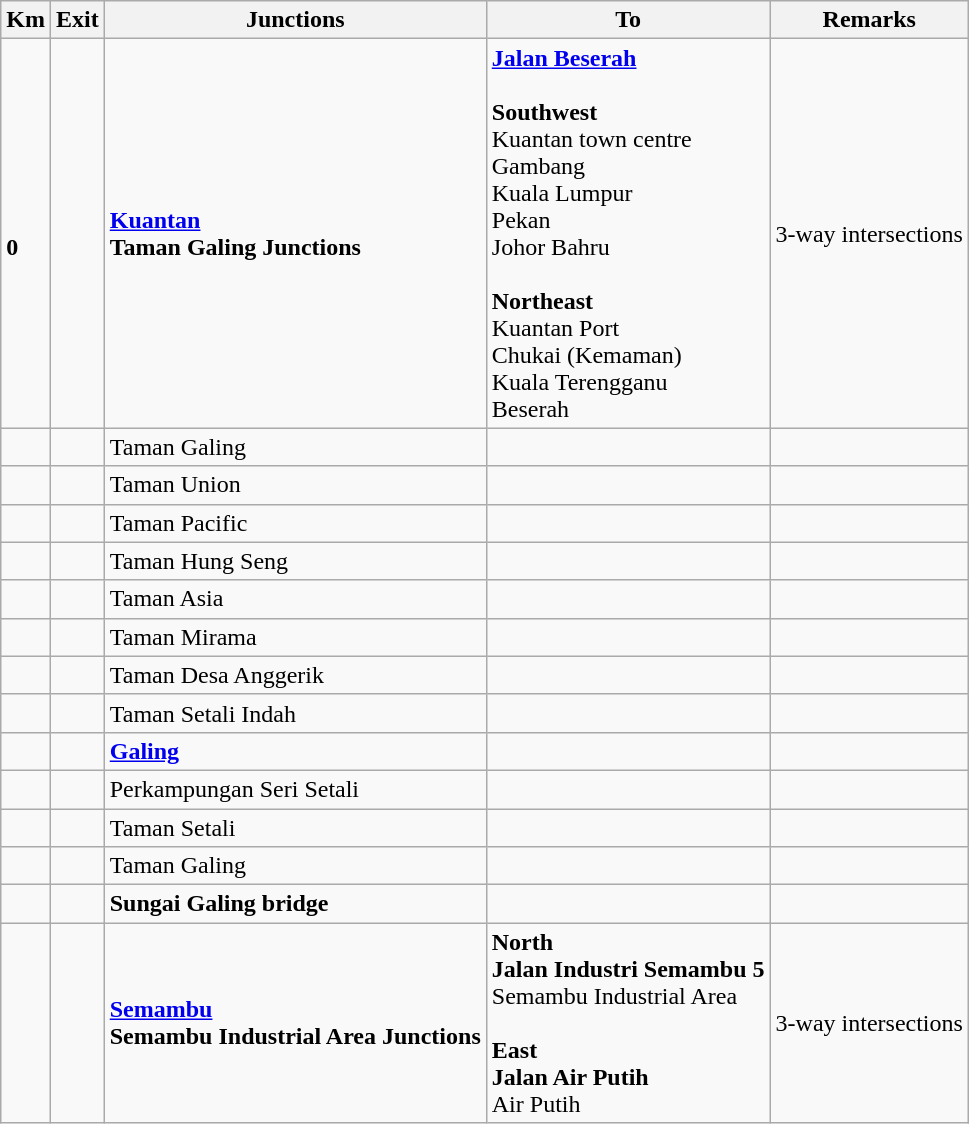<table class="wikitable">
<tr>
<th>Km</th>
<th>Exit</th>
<th>Junctions</th>
<th>To</th>
<th>Remarks</th>
</tr>
<tr>
<td><br><strong>0</strong></td>
<td></td>
<td><strong><a href='#'>Kuantan</a></strong><br><strong>Taman Galing Junctions</strong></td>
<td> <strong><a href='#'>Jalan Beserah</a></strong><br><br><strong>Southwest</strong><br> Kuantan town centre<br> Gambang<br> Kuala Lumpur<br>  Pekan<br>  Johor Bahru<br><br><strong>Northeast</strong><br> Kuantan Port <br>  Chukai (Kemaman)<br>  Kuala Terengganu<br> Beserah </td>
<td>3-way intersections</td>
</tr>
<tr>
<td></td>
<td></td>
<td>Taman Galing</td>
<td></td>
<td></td>
</tr>
<tr>
<td></td>
<td></td>
<td>Taman Union</td>
<td></td>
<td></td>
</tr>
<tr>
<td></td>
<td></td>
<td>Taman Pacific</td>
<td></td>
<td></td>
</tr>
<tr>
<td></td>
<td></td>
<td>Taman Hung Seng</td>
<td></td>
<td></td>
</tr>
<tr>
<td></td>
<td></td>
<td>Taman Asia</td>
<td></td>
<td></td>
</tr>
<tr>
<td></td>
<td></td>
<td>Taman Mirama</td>
<td></td>
<td></td>
</tr>
<tr>
<td></td>
<td></td>
<td>Taman Desa Anggerik</td>
<td></td>
<td></td>
</tr>
<tr>
<td></td>
<td></td>
<td>Taman Setali Indah</td>
<td></td>
<td></td>
</tr>
<tr>
<td></td>
<td></td>
<td><strong><a href='#'>Galing</a></strong></td>
<td></td>
<td></td>
</tr>
<tr>
<td></td>
<td></td>
<td>Perkampungan Seri Setali</td>
<td></td>
<td></td>
</tr>
<tr>
<td></td>
<td></td>
<td>Taman Setali</td>
<td></td>
<td></td>
</tr>
<tr>
<td></td>
<td></td>
<td>Taman Galing</td>
<td></td>
<td></td>
</tr>
<tr>
<td></td>
<td></td>
<td><strong>Sungai Galing bridge</strong></td>
<td></td>
<td></td>
</tr>
<tr>
<td></td>
<td></td>
<td><strong><a href='#'>Semambu</a></strong><br><strong>Semambu Industrial Area Junctions</strong></td>
<td><strong>North</strong><br><strong>Jalan Industri Semambu 5</strong><br>Semambu Industrial Area<br><br><strong>East</strong><br><strong>Jalan Air Putih</strong><br>Air Putih</td>
<td>3-way intersections</td>
</tr>
</table>
